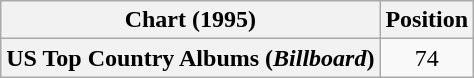<table class="wikitable plainrowheaders" style="text-align:center">
<tr>
<th scope="col">Chart (1995)</th>
<th scope="col">Position</th>
</tr>
<tr>
<th scope="row">US Top Country Albums (<em>Billboard</em>)</th>
<td>74</td>
</tr>
</table>
